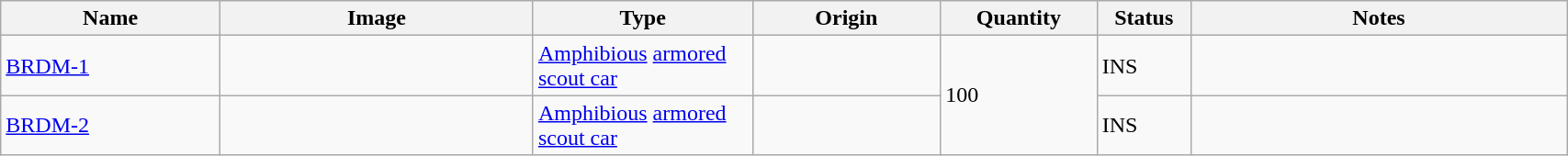<table class="wikitable" style="width:90%;">
<tr>
<th width=14%>Name</th>
<th width=20%>Image</th>
<th width=14%>Type</th>
<th width=12%>Origin</th>
<th width=10%>Quantity</th>
<th width=06%>Status</th>
<th width=24%>Notes</th>
</tr>
<tr>
<td><a href='#'>BRDM-1</a></td>
<td></td>
<td><a href='#'>Amphibious</a> <a href='#'>armored scout car</a></td>
<td></td>
<td rowspan="2">100</td>
<td>INS</td>
<td></td>
</tr>
<tr>
<td><a href='#'>BRDM-2</a></td>
<td></td>
<td><a href='#'>Amphibious</a> <a href='#'>armored scout car</a></td>
<td></td>
<td>INS</td>
<td></td>
</tr>
</table>
